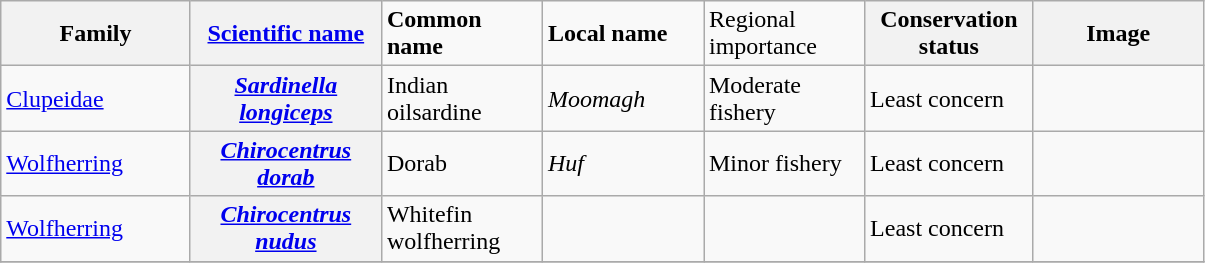<table class="wikitable sortable">
<tr>
<th width=119>Family</th>
<th width=120><a href='#'>Scientific name</a></th>
<td width=100><strong>Common name</strong></td>
<td width=100><strong>Local name</strong></td>
<td width=100>Regional importance</td>
<th width=105>Conservation status</th>
<th width=106>Image</th>
</tr>
<tr>
<td><a href='#'>Clupeidae</a></td>
<th><em><a href='#'>Sardinella longiceps</a></em></th>
<td>Indian oilsardine</td>
<td><em>Moomagh</em> </td>
<td>Moderate fishery</td>
<td>Least concern</td>
<td></td>
</tr>
<tr>
<td><a href='#'>Wolfherring</a></td>
<th><em><a href='#'>Chirocentrus dorab</a></em></th>
<td>Dorab</td>
<td><em>Huf</em> </td>
<td>Minor fishery</td>
<td>Least concern</td>
<td></td>
</tr>
<tr>
<td><a href='#'>Wolfherring</a></td>
<th><em><a href='#'>Chirocentrus nudus</a></em></th>
<td>Whitefin wolfherring</td>
<td></td>
<td></td>
<td>Least concern</td>
<td></td>
</tr>
<tr>
</tr>
</table>
